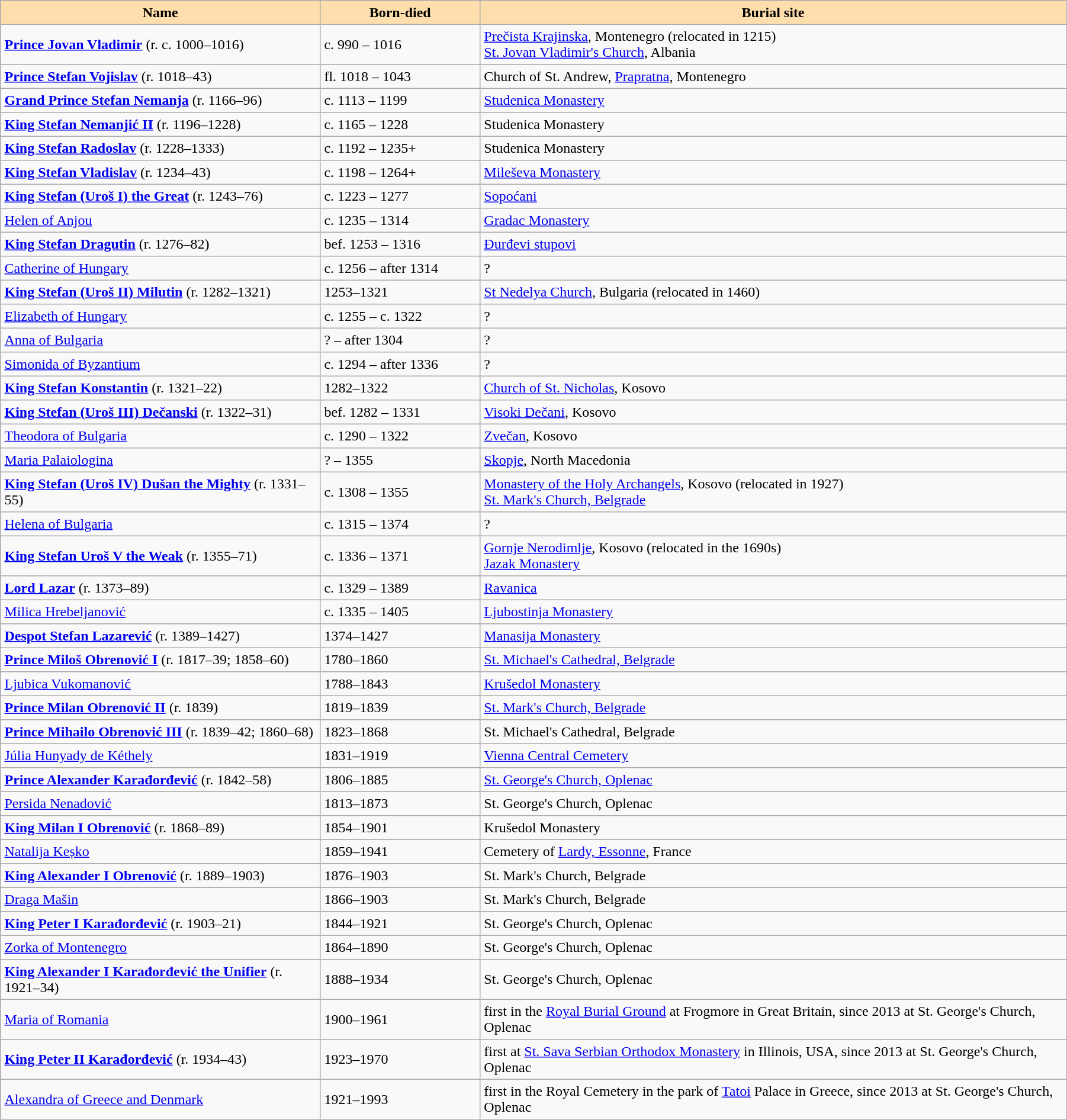<table width = "95%" border = 1 border="1" cellpadding="4" cellspacing="0" style="margin: 0.5em 1em 0.5em 0; background: #f9f9f9; border: 1px #aaa solid; border-collapse: collapse;">
<tr>
<th width="30%" bgcolor="#ffdead">Name</th>
<th width="15%" bgcolor="#ffdead">Born-died</th>
<th width="85%" bgcolor="#ffdead">Burial site</th>
</tr>
<tr>
<td><strong><a href='#'>Prince Jovan Vladimir</a></strong> (r. c. 1000–1016)</td>
<td>c. 990 – 1016</td>
<td><a href='#'>Prečista Krajinska</a>, Montenegro (relocated in 1215)<br><a href='#'>St. Jovan Vladimir's Church</a>, Albania</td>
</tr>
<tr>
<td><strong><a href='#'>Prince Stefan Vojislav</a></strong> (r. 1018–43)</td>
<td>fl. 1018 – 1043</td>
<td>Church of St. Andrew, <a href='#'>Prapratna</a>, Montenegro</td>
</tr>
<tr>
<td><strong><a href='#'>Grand Prince Stefan Nemanja</a></strong> (r. 1166–96)</td>
<td>c. 1113 – 1199</td>
<td><a href='#'>Studenica Monastery</a></td>
</tr>
<tr>
<td><strong><a href='#'>King Stefan Nemanjić II</a></strong> (r. 1196–1228)</td>
<td>c. 1165 – 1228</td>
<td>Studenica Monastery</td>
</tr>
<tr>
<td><strong><a href='#'>King Stefan Radoslav</a></strong> (r. 1228–1333)</td>
<td>c. 1192 – 1235+</td>
<td>Studenica Monastery</td>
</tr>
<tr>
<td><strong><a href='#'>King Stefan Vladislav</a></strong> (r. 1234–43)</td>
<td>c. 1198 – 1264+</td>
<td><a href='#'>Mileševa Monastery</a></td>
</tr>
<tr>
<td><strong><a href='#'>King Stefan (Uroš I) the Great</a></strong> (r. 1243–76)</td>
<td>c. 1223 – 1277</td>
<td><a href='#'>Sopoćani</a></td>
</tr>
<tr>
<td><a href='#'>Helen of Anjou</a></td>
<td>c. 1235 – 1314</td>
<td><a href='#'>Gradac Monastery</a></td>
</tr>
<tr>
<td><strong><a href='#'>King Stefan Dragutin</a></strong> (r. 1276–82)</td>
<td>bef. 1253 – 1316</td>
<td><a href='#'>Đurđevi stupovi</a></td>
</tr>
<tr>
<td><a href='#'>Catherine of Hungary</a></td>
<td>c. 1256 – after 1314</td>
<td>?</td>
</tr>
<tr>
<td><strong><a href='#'>King Stefan (Uroš II) Milutin</a></strong> (r. 1282–1321)</td>
<td>1253–1321</td>
<td><a href='#'>St Nedelya Church</a>, Bulgaria (relocated in 1460)</td>
</tr>
<tr>
<td><a href='#'>Elizabeth of Hungary</a></td>
<td>c. 1255 – c. 1322</td>
<td>?</td>
</tr>
<tr>
<td><a href='#'>Anna of Bulgaria</a></td>
<td>? – after 1304</td>
<td>?</td>
</tr>
<tr>
<td><a href='#'>Simonida of Byzantium</a></td>
<td>c. 1294 – after 1336</td>
<td>?</td>
</tr>
<tr>
<td><strong><a href='#'>King Stefan Konstantin</a></strong> (r. 1321–22)</td>
<td>1282–1322</td>
<td><a href='#'>Church of St. Nicholas</a>, Kosovo</td>
</tr>
<tr>
<td><strong><a href='#'>King Stefan (Uroš III) Dečanski</a></strong> (r. 1322–31)</td>
<td>bef. 1282 – 1331</td>
<td><a href='#'>Visoki Dečani</a>, Kosovo</td>
</tr>
<tr>
<td><a href='#'>Theodora of Bulgaria</a></td>
<td>c. 1290 – 1322</td>
<td><a href='#'>Zvečan</a>, Kosovo</td>
</tr>
<tr>
<td><a href='#'>Maria Palaiologina</a></td>
<td>? – 1355</td>
<td><a href='#'>Skopje</a>, North Macedonia</td>
</tr>
<tr>
<td><strong><a href='#'>King Stefan (Uroš IV) Dušan the Mighty</a></strong> (r. 1331–55)</td>
<td>c. 1308 – 1355</td>
<td><a href='#'>Monastery of the Holy Archangels</a>, Kosovo (relocated in 1927)<br><a href='#'>St. Mark's Church, Belgrade</a></td>
</tr>
<tr>
<td><a href='#'>Helena of Bulgaria</a></td>
<td>c. 1315 – 1374</td>
<td>?</td>
</tr>
<tr>
<td><strong><a href='#'>King Stefan Uroš V the Weak</a></strong> (r. 1355–71)</td>
<td>c. 1336 – 1371</td>
<td><a href='#'>Gornje Nerodimlje</a>, Kosovo (relocated in the 1690s)<br><a href='#'>Jazak Monastery</a></td>
</tr>
<tr>
<td><strong><a href='#'>Lord Lazar</a></strong> (r. 1373–89)</td>
<td>c. 1329 – 1389</td>
<td><a href='#'>Ravanica</a></td>
</tr>
<tr>
<td><a href='#'>Milica Hrebeljanović</a></td>
<td>c. 1335 – 1405</td>
<td><a href='#'>Ljubostinja Monastery</a></td>
</tr>
<tr>
<td><strong><a href='#'>Despot Stefan Lazarević</a></strong> (r. 1389–1427)</td>
<td>1374–1427</td>
<td><a href='#'>Manasija Monastery</a></td>
</tr>
<tr>
<td><strong><a href='#'>Prince Miloš Obrenović I</a></strong> (r. 1817–39; 1858–60)</td>
<td>1780–1860</td>
<td><a href='#'>St. Michael's Cathedral, Belgrade</a></td>
</tr>
<tr>
<td><a href='#'>Ljubica Vukomanović</a></td>
<td>1788–1843</td>
<td><a href='#'>Krušedol Monastery</a></td>
</tr>
<tr>
<td><strong><a href='#'>Prince Milan Obrenović II</a></strong> (r. 1839)</td>
<td>1819–1839</td>
<td><a href='#'>St. Mark's Church, Belgrade</a></td>
</tr>
<tr>
<td><strong><a href='#'>Prince Mihailo Obrenović III</a></strong> (r. 1839–42; 1860–68)</td>
<td>1823–1868</td>
<td>St. Michael's Cathedral, Belgrade</td>
</tr>
<tr>
<td><a href='#'>Júlia Hunyady de Kéthely</a></td>
<td>1831–1919</td>
<td><a href='#'>Vienna Central Cemetery</a></td>
</tr>
<tr>
<td><strong><a href='#'>Prince Alexander Karađorđević</a></strong> (r. 1842–58)</td>
<td>1806–1885</td>
<td><a href='#'>St. George's Church, Oplenac</a></td>
</tr>
<tr>
<td><a href='#'>Persida Nenadović</a></td>
<td>1813–1873</td>
<td>St. George's Church, Oplenac</td>
</tr>
<tr>
<td><strong><a href='#'>King Milan I Obrenović</a></strong> (r. 1868–89)</td>
<td>1854–1901</td>
<td>Krušedol Monastery</td>
</tr>
<tr>
<td><a href='#'>Natalija Keșko</a></td>
<td>1859–1941</td>
<td>Cemetery of <a href='#'>Lardy, Essonne</a>, France</td>
</tr>
<tr>
<td><strong><a href='#'>King Alexander I Obrenović</a></strong> (r. 1889–1903)</td>
<td>1876–1903</td>
<td>St. Mark's Church, Belgrade</td>
</tr>
<tr>
<td><a href='#'>Draga Mašin</a></td>
<td>1866–1903</td>
<td>St. Mark's Church, Belgrade</td>
</tr>
<tr>
<td><strong><a href='#'>King Peter I Karađorđević</a></strong> (r. 1903–21)</td>
<td>1844–1921</td>
<td>St. George's Church, Oplenac</td>
</tr>
<tr>
<td><a href='#'>Zorka of Montenegro</a></td>
<td>1864–1890</td>
<td>St. George's Church, Oplenac</td>
</tr>
<tr>
<td><strong><a href='#'>King Alexander I Karađorđević the Unifier</a></strong> (r. 1921–34)</td>
<td>1888–1934</td>
<td>St. George's Church, Oplenac</td>
</tr>
<tr>
<td><a href='#'>Maria of Romania</a></td>
<td>1900–1961</td>
<td>first in the <a href='#'>Royal Burial Ground</a> at Frogmore in Great Britain, since 2013 at St. George's Church, Oplenac</td>
</tr>
<tr>
<td><strong><a href='#'>King Peter II Karađorđević</a></strong> (r. 1934–43)</td>
<td>1923–1970</td>
<td>first at <a href='#'>St. Sava Serbian Orthodox Monastery</a> in Illinois, USA, since 2013 at St. George's Church, Oplenac</td>
</tr>
<tr>
<td><a href='#'>Alexandra of Greece and Denmark</a></td>
<td>1921–1993</td>
<td>first in the Royal Cemetery in the park of <a href='#'>Tatoi</a> Palace in Greece, since 2013 at St. George's Church, Oplenac</td>
</tr>
</table>
